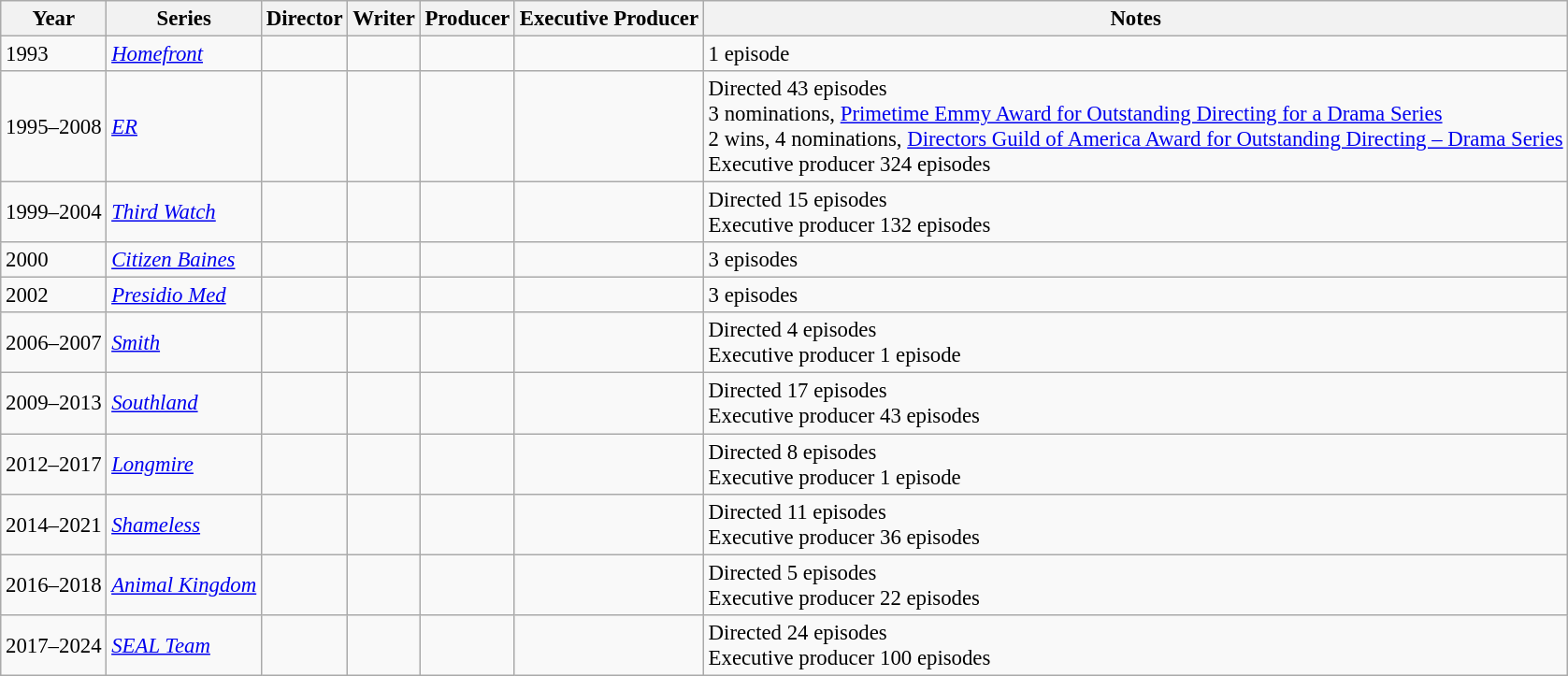<table class="wikitable" style="font-size: 95%;">
<tr>
<th>Year</th>
<th>Series</th>
<th>Director</th>
<th>Writer</th>
<th>Producer</th>
<th>Executive Producer</th>
<th>Notes</th>
</tr>
<tr>
<td>1993</td>
<td><em><a href='#'>Homefront</a></em></td>
<td></td>
<td></td>
<td></td>
<td></td>
<td>1 episode</td>
</tr>
<tr>
<td>1995–2008</td>
<td><em><a href='#'>ER</a></em></td>
<td></td>
<td></td>
<td></td>
<td></td>
<td>Directed 43 episodes<br>3 nominations, <a href='#'>Primetime Emmy Award for Outstanding Directing for a Drama Series</a><br>2 wins, 4 nominations, <a href='#'>Directors Guild of America Award for Outstanding Directing – Drama Series</a> <br> Executive producer 324 episodes</td>
</tr>
<tr>
<td>1999–2004</td>
<td><em><a href='#'>Third Watch</a></em></td>
<td></td>
<td></td>
<td></td>
<td></td>
<td>Directed 15 episodes <br> Executive producer 132 episodes</td>
</tr>
<tr>
<td>2000</td>
<td><em><a href='#'>Citizen Baines</a></em></td>
<td></td>
<td></td>
<td></td>
<td></td>
<td>3 episodes</td>
</tr>
<tr>
<td>2002</td>
<td><em><a href='#'>Presidio Med</a></em></td>
<td></td>
<td></td>
<td></td>
<td></td>
<td>3 episodes</td>
</tr>
<tr>
<td>2006–2007</td>
<td><em><a href='#'>Smith</a></em></td>
<td></td>
<td></td>
<td></td>
<td></td>
<td>Directed 4 episodes <br> Executive producer 1 episode</td>
</tr>
<tr>
<td>2009–2013</td>
<td><em><a href='#'>Southland</a></em></td>
<td></td>
<td></td>
<td></td>
<td></td>
<td>Directed 17 episodes <br> Executive producer 43 episodes</td>
</tr>
<tr>
<td>2012–2017</td>
<td><em><a href='#'>Longmire</a></em></td>
<td></td>
<td></td>
<td></td>
<td></td>
<td>Directed 8 episodes <br> Executive producer 1 episode</td>
</tr>
<tr>
<td>2014–2021</td>
<td><em><a href='#'>Shameless</a></em></td>
<td></td>
<td></td>
<td></td>
<td></td>
<td>Directed 11 episodes <br> Executive producer 36 episodes</td>
</tr>
<tr>
<td>2016–2018</td>
<td><em><a href='#'>Animal Kingdom</a></em></td>
<td></td>
<td></td>
<td></td>
<td></td>
<td>Directed 5 episodes <br> Executive producer 22 episodes</td>
</tr>
<tr>
<td>2017–2024</td>
<td><em><a href='#'>SEAL Team</a></em></td>
<td></td>
<td></td>
<td></td>
<td></td>
<td>Directed 24 episodes <br> Executive producer 100 episodes</td>
</tr>
</table>
